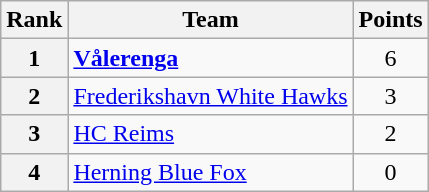<table class="wikitable" style="text-align: center;">
<tr>
<th>Rank</th>
<th>Team</th>
<th>Points</th>
</tr>
<tr>
<th>1</th>
<td style="text-align: left;"> <strong><a href='#'>Vålerenga</a></strong></td>
<td>6</td>
</tr>
<tr>
<th>2</th>
<td style="text-align: left;"> <a href='#'>Frederikshavn White Hawks</a></td>
<td>3</td>
</tr>
<tr>
<th>3</th>
<td style="text-align: left;"> <a href='#'>HC Reims</a></td>
<td>2</td>
</tr>
<tr>
<th>4</th>
<td style="text-align: left;"> <a href='#'>Herning Blue Fox</a></td>
<td>0</td>
</tr>
</table>
